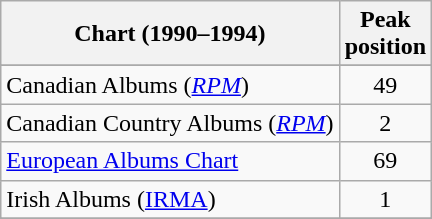<table class="wikitable sortable">
<tr>
<th>Chart (1990–1994)</th>
<th>Peak<br>position</th>
</tr>
<tr>
</tr>
<tr>
<td>Canadian Albums (<em><a href='#'>RPM</a></em>)</td>
<td style="text-align:center;">49</td>
</tr>
<tr>
<td>Canadian Country Albums (<em><a href='#'>RPM</a></em>)</td>
<td style="text-align:center;">2</td>
</tr>
<tr>
<td><a href='#'>European Albums Chart</a></td>
<td style="text-align:center;">69</td>
</tr>
<tr>
<td>Irish Albums (<a href='#'>IRMA</a>)</td>
<td style="text-align:center;">1</td>
</tr>
<tr>
</tr>
<tr>
</tr>
</table>
